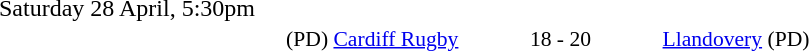<table style="width:70%;" cellspacing="1">
<tr>
<th width=35%></th>
<th width=15%></th>
<th></th>
</tr>
<tr>
<td>Saturday 28 April, 5:30pm</td>
</tr>
<tr style=font-size:90%>
<td align=right>(PD) <a href='#'>Cardiff Rugby</a></td>
<td align=center>18 - 20</td>
<td><a href='#'>Llandovery</a> (PD)</td>
</tr>
</table>
